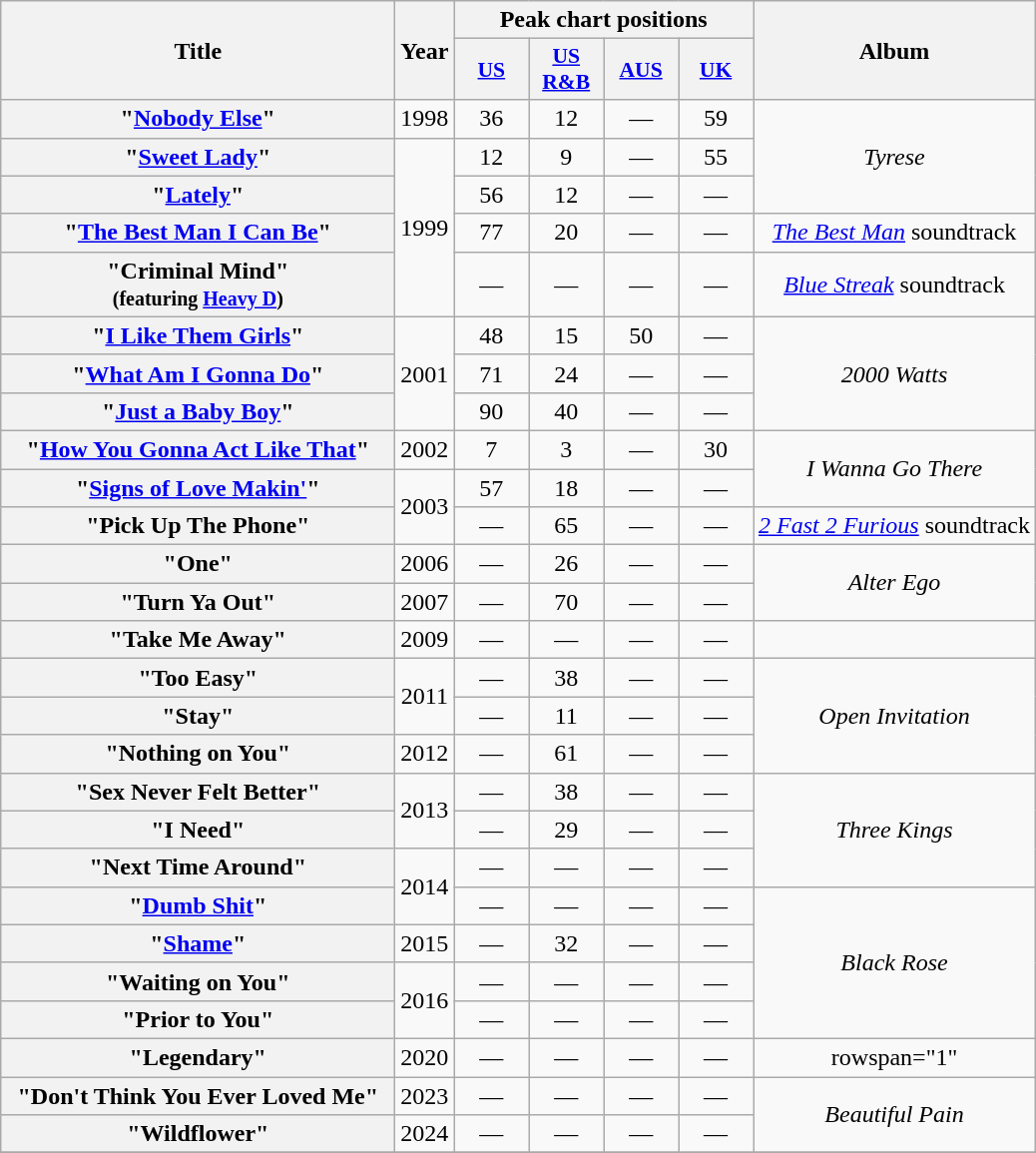<table class="wikitable plainrowheaders" style="text-align:center;">
<tr>
<th scope="col" rowspan="2" style="width:16em;">Title</th>
<th scope="col" rowspan="2">Year</th>
<th scope="col" colspan="4">Peak chart positions</th>
<th scope="col" rowspan="2">Album</th>
</tr>
<tr>
<th scope="col" style="width:3em;font-size:90%;"><a href='#'>US</a><br></th>
<th scope="col" style="width:3em;font-size:90%;"><a href='#'>US R&B</a><br></th>
<th scope="col" style="width:3em;font-size:90%;"><a href='#'>AUS</a><br></th>
<th scope="col" style="width:3em;font-size:90%;"><a href='#'>UK</a><br></th>
</tr>
<tr>
<th scope="row">"<a href='#'>Nobody Else</a>"</th>
<td>1998</td>
<td>36</td>
<td>12</td>
<td>—</td>
<td>59</td>
<td rowspan="3"><em>Tyrese</em></td>
</tr>
<tr>
<th scope="row">"<a href='#'>Sweet Lady</a>"</th>
<td rowspan="4">1999</td>
<td>12</td>
<td>9</td>
<td>—</td>
<td>55</td>
</tr>
<tr>
<th scope="row">"<a href='#'>Lately</a>"</th>
<td>56</td>
<td>12</td>
<td>—</td>
<td>—</td>
</tr>
<tr>
<th scope="row">"<a href='#'>The Best Man I Can Be</a>" <br></th>
<td>77</td>
<td>20</td>
<td>—</td>
<td>—</td>
<td><em><a href='#'>The Best Man</a></em> soundtrack</td>
</tr>
<tr>
<th scope="row">"Criminal Mind"<br><small>(featuring <a href='#'>Heavy D</a>)</small></th>
<td>—</td>
<td>—</td>
<td>—</td>
<td>—</td>
<td><em><a href='#'>Blue Streak</a></em> soundtrack</td>
</tr>
<tr>
<th scope="row">"<a href='#'>I Like Them Girls</a>"</th>
<td rowspan="3">2001</td>
<td>48</td>
<td>15</td>
<td>50</td>
<td>—</td>
<td rowspan="3"><em>2000 Watts</em></td>
</tr>
<tr>
<th scope="row">"<a href='#'>What Am I Gonna Do</a>"</th>
<td>71</td>
<td>24</td>
<td>—</td>
<td>—</td>
</tr>
<tr>
<th scope="row">"<a href='#'>Just a Baby Boy</a>" <br></th>
<td>90</td>
<td>40</td>
<td>—</td>
<td>—</td>
</tr>
<tr>
<th scope="row">"<a href='#'>How You Gonna Act Like That</a>"</th>
<td>2002</td>
<td>7</td>
<td>3</td>
<td>—</td>
<td>30</td>
<td rowspan="2"><em>I Wanna Go There</em></td>
</tr>
<tr>
<th scope="row">"<a href='#'>Signs of Love Makin'</a>"</th>
<td rowspan="2">2003</td>
<td>57</td>
<td>18</td>
<td>—</td>
<td>—</td>
</tr>
<tr>
<th scope="row">"Pick Up The Phone" <br></th>
<td>—</td>
<td>65</td>
<td>—</td>
<td>—</td>
<td><em><a href='#'>2 Fast 2 Furious</a></em> soundtrack</td>
</tr>
<tr>
<th scope="row">"One"</th>
<td>2006</td>
<td>—</td>
<td>26</td>
<td>—</td>
<td>—</td>
<td rowspan="2"><em>Alter Ego</em></td>
</tr>
<tr>
<th scope="row">"Turn Ya Out" <br></th>
<td>2007</td>
<td>—</td>
<td>70</td>
<td>—</td>
<td>—</td>
</tr>
<tr>
<th scope="row">"Take Me Away"</th>
<td>2009</td>
<td>—</td>
<td>—</td>
<td>—</td>
<td>—</td>
<td></td>
</tr>
<tr>
<th scope="row">"Too Easy" <br></th>
<td rowspan="2">2011</td>
<td>—</td>
<td>38</td>
<td>—</td>
<td>—</td>
<td rowspan="3"><em>Open Invitation</em></td>
</tr>
<tr>
<th scope="row">"Stay"</th>
<td>—</td>
<td>11</td>
<td>—</td>
<td>—</td>
</tr>
<tr>
<th scope="row">"Nothing on You"</th>
<td>2012</td>
<td>—</td>
<td>61</td>
<td>—</td>
<td>—</td>
</tr>
<tr>
<th scope="row">"Sex Never Felt Better" <br></th>
<td rowspan="2">2013</td>
<td>—</td>
<td>38</td>
<td>—</td>
<td>—</td>
<td rowspan="3"><em>Three Kings</em></td>
</tr>
<tr>
<th scope="row">"I Need" <br></th>
<td>—</td>
<td>29</td>
<td>—</td>
<td>—</td>
</tr>
<tr>
<th scope="row">"Next Time Around"</th>
<td rowspan="2">2014</td>
<td>—</td>
<td>—</td>
<td>—</td>
<td>—</td>
</tr>
<tr>
<th scope="row">"<a href='#'>Dumb Shit</a>" <br></th>
<td>—</td>
<td>—</td>
<td>—</td>
<td>—</td>
<td rowspan="4"><em>Black Rose</em></td>
</tr>
<tr>
<th scope="row">"<a href='#'>Shame</a>" <br></th>
<td>2015</td>
<td>—</td>
<td>32</td>
<td>—</td>
<td>—</td>
</tr>
<tr>
<th scope="row">"Waiting on You"</th>
<td rowspan="2">2016</td>
<td>—</td>
<td>—</td>
<td>—</td>
<td>—</td>
</tr>
<tr>
<th scope="row">"Prior to You"</th>
<td>—</td>
<td>—</td>
<td>—</td>
<td>—</td>
</tr>
<tr>
<th scope="row">"Legendary" <br></th>
<td>2020</td>
<td>—</td>
<td>—</td>
<td>—</td>
<td>—</td>
<td>rowspan="1" </td>
</tr>
<tr>
<th scope="row">"Don't Think You Ever Loved Me" <br></th>
<td rowspan="1">2023</td>
<td>—</td>
<td>—</td>
<td>—</td>
<td>—</td>
<td rowspan="2"><em>Beautiful Pain</em></td>
</tr>
<tr>
<th scope="row">"Wildflower"</th>
<td rowspan="1">2024</td>
<td>—</td>
<td>—</td>
<td>—</td>
<td>—</td>
</tr>
<tr>
</tr>
</table>
